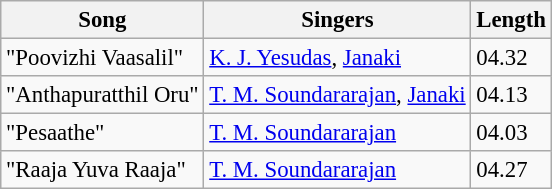<table class="wikitable" style="font-size:95%;">
<tr>
<th>Song</th>
<th>Singers</th>
<th>Length</th>
</tr>
<tr>
<td>"Poovizhi Vaasalil"</td>
<td><a href='#'>K. J. Yesudas</a>, <a href='#'>Janaki</a></td>
<td>04.32</td>
</tr>
<tr>
<td>"Anthapuratthil Oru"</td>
<td><a href='#'>T. M. Soundararajan</a>, <a href='#'>Janaki</a></td>
<td>04.13</td>
</tr>
<tr>
<td>"Pesaathe"</td>
<td><a href='#'>T. M. Soundararajan</a></td>
<td>04.03</td>
</tr>
<tr>
<td>"Raaja Yuva Raaja"</td>
<td><a href='#'>T. M. Soundararajan</a></td>
<td>04.27</td>
</tr>
</table>
